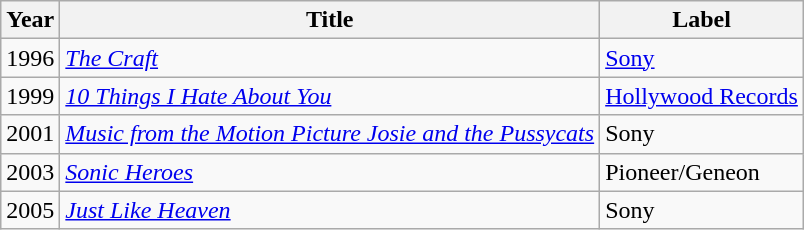<table class="wikitable">
<tr>
<th>Year</th>
<th>Title</th>
<th>Label</th>
</tr>
<tr>
<td>1996</td>
<td><em><a href='#'>The Craft</a></em></td>
<td><a href='#'>Sony</a></td>
</tr>
<tr>
<td>1999</td>
<td><em><a href='#'>10 Things I Hate About You</a></em></td>
<td><a href='#'>Hollywood Records</a></td>
</tr>
<tr>
<td>2001</td>
<td><em><a href='#'>Music from the Motion Picture Josie and the Pussycats</a></em></td>
<td>Sony</td>
</tr>
<tr>
<td>2003</td>
<td><em><a href='#'>Sonic Heroes</a></em></td>
<td>Pioneer/Geneon</td>
</tr>
<tr>
<td>2005</td>
<td><em><a href='#'>Just Like Heaven</a></em></td>
<td>Sony</td>
</tr>
</table>
